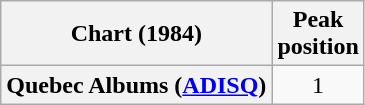<table class="wikitable plainrowheaders" style="text-align:center">
<tr>
<th scope="col">Chart (1984)</th>
<th scope="col">Peak<br>position</th>
</tr>
<tr>
<th scope="row">Quebec Albums (<a href='#'>ADISQ</a>)</th>
<td>1</td>
</tr>
</table>
